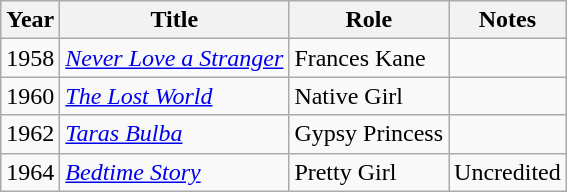<table class="wikitable">
<tr>
<th>Year</th>
<th>Title</th>
<th>Role</th>
<th>Notes</th>
</tr>
<tr>
<td>1958</td>
<td><em><a href='#'>Never Love a Stranger</a></em></td>
<td>Frances Kane</td>
<td></td>
</tr>
<tr>
<td>1960</td>
<td><em><a href='#'>The Lost World</a></em></td>
<td>Native Girl</td>
<td></td>
</tr>
<tr>
<td>1962</td>
<td><em><a href='#'>Taras Bulba</a></em></td>
<td>Gypsy Princess</td>
<td></td>
</tr>
<tr>
<td>1964</td>
<td><em><a href='#'>Bedtime Story</a></em></td>
<td>Pretty Girl</td>
<td>Uncredited</td>
</tr>
</table>
